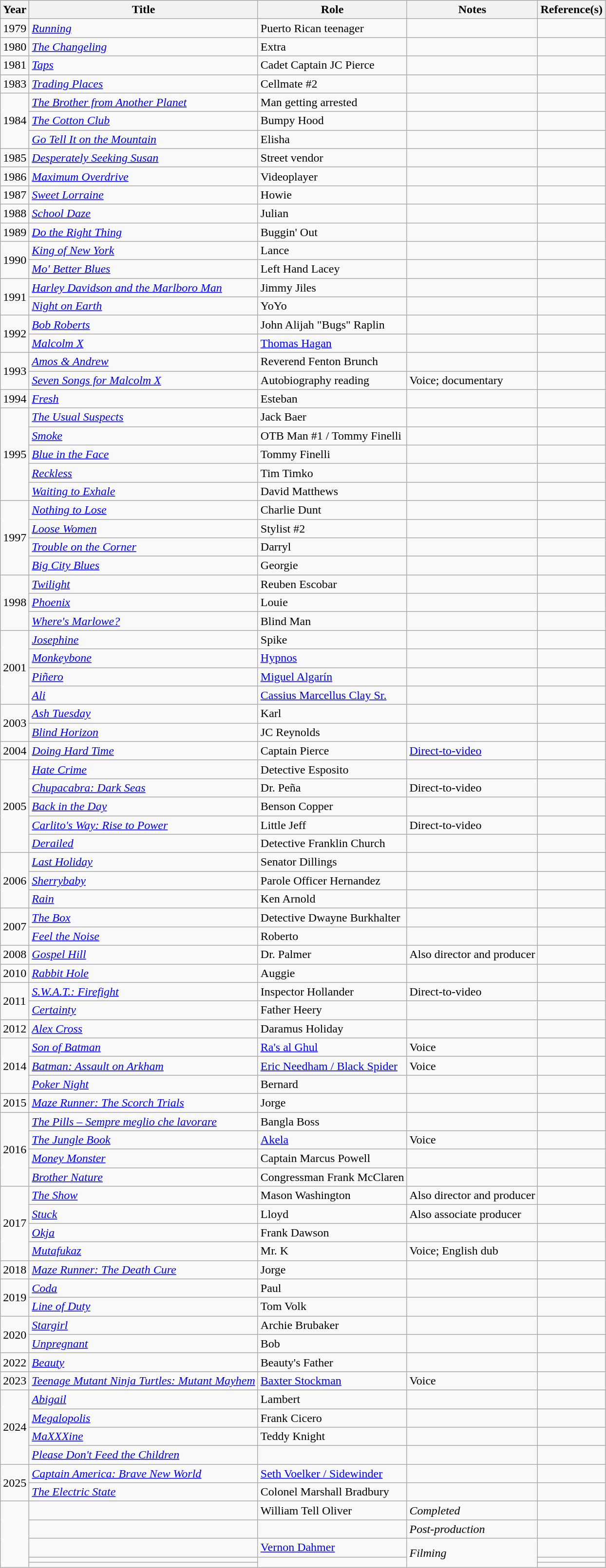<table class="wikitable sortable">
<tr>
<th scope="col">Year</th>
<th scope="col">Title</th>
<th scope="col">Role</th>
<th scope="col" class="unsortable">Notes</th>
<th scope="col" class="unsortable">Reference(s)</th>
</tr>
<tr>
<td>1979</td>
<td><em><a href='#'>Running</a></em></td>
<td>Puerto Rican teenager</td>
<td></td>
<td></td>
</tr>
<tr>
<td>1980</td>
<td><em><a href='#'>The Changeling</a></em></td>
<td>Extra</td>
<td></td>
<td></td>
</tr>
<tr>
<td>1981</td>
<td><em><a href='#'>Taps</a></em></td>
<td>Cadet Captain JC Pierce</td>
<td></td>
<td></td>
</tr>
<tr>
<td>1983</td>
<td><em><a href='#'>Trading Places</a></em></td>
<td>Cellmate #2</td>
<td></td>
<td></td>
</tr>
<tr>
<td rowspan="3">1984</td>
<td><em><a href='#'>The Brother from Another Planet</a></em></td>
<td>Man getting arrested</td>
<td></td>
<td></td>
</tr>
<tr>
<td><em><a href='#'>The Cotton Club</a></em></td>
<td>Bumpy Hood</td>
<td></td>
<td></td>
</tr>
<tr>
<td><em><a href='#'>Go Tell It on the Mountain</a></em></td>
<td>Elisha</td>
<td></td>
<td></td>
</tr>
<tr>
<td>1985</td>
<td><em><a href='#'>Desperately Seeking Susan</a></em></td>
<td>Street vendor</td>
<td></td>
<td></td>
</tr>
<tr>
<td>1986</td>
<td><em><a href='#'>Maximum Overdrive</a></em></td>
<td>Videoplayer</td>
<td></td>
<td></td>
</tr>
<tr>
<td>1987</td>
<td><em><a href='#'>Sweet Lorraine</a></em></td>
<td>Howie</td>
<td></td>
<td></td>
</tr>
<tr>
<td>1988</td>
<td><em><a href='#'>School Daze</a></em></td>
<td>Julian</td>
<td></td>
<td></td>
</tr>
<tr>
<td>1989</td>
<td><em><a href='#'>Do the Right Thing</a></em></td>
<td>Buggin' Out</td>
<td></td>
<td></td>
</tr>
<tr>
<td rowspan="2">1990</td>
<td><em><a href='#'>King of New York</a></em></td>
<td>Lance</td>
<td></td>
<td></td>
</tr>
<tr>
<td><em><a href='#'>Mo' Better Blues</a></em></td>
<td>Left Hand Lacey</td>
<td></td>
<td></td>
</tr>
<tr>
<td rowspan="2">1991</td>
<td><em><a href='#'>Harley Davidson and the Marlboro Man</a></em></td>
<td>Jimmy Jiles</td>
<td></td>
<td></td>
</tr>
<tr>
<td><em><a href='#'>Night on Earth</a></em></td>
<td>YoYo</td>
<td></td>
<td></td>
</tr>
<tr>
<td rowspan="2">1992</td>
<td><em><a href='#'>Bob Roberts</a></em></td>
<td>John Alijah "Bugs" Raplin</td>
<td></td>
<td></td>
</tr>
<tr>
<td><em><a href='#'>Malcolm X</a></em></td>
<td><a href='#'>Thomas Hagan</a></td>
<td></td>
<td></td>
</tr>
<tr>
<td rowspan="2">1993</td>
<td><em><a href='#'>Amos & Andrew</a></em></td>
<td>Reverend Fenton Brunch</td>
<td></td>
<td></td>
</tr>
<tr>
<td><em><a href='#'>Seven Songs for Malcolm X</a></em></td>
<td>Autobiography reading</td>
<td>Voice; documentary</td>
<td></td>
</tr>
<tr>
<td>1994</td>
<td><em><a href='#'>Fresh</a></em></td>
<td>Esteban</td>
<td></td>
<td></td>
</tr>
<tr>
<td rowspan="5">1995</td>
<td><em><a href='#'>The Usual Suspects</a></em></td>
<td>Jack Baer</td>
<td></td>
<td></td>
</tr>
<tr>
<td><em><a href='#'>Smoke</a></em></td>
<td>OTB Man #1 / Tommy Finelli</td>
<td></td>
<td></td>
</tr>
<tr>
<td><em><a href='#'>Blue in the Face</a></em></td>
<td>Tommy Finelli</td>
<td></td>
<td></td>
</tr>
<tr>
<td><em><a href='#'>Reckless</a></em></td>
<td>Tim Timko</td>
<td></td>
<td></td>
</tr>
<tr>
<td><em><a href='#'>Waiting to Exhale</a></em></td>
<td>David Matthews</td>
<td></td>
<td></td>
</tr>
<tr>
<td rowspan="4">1997</td>
<td><em><a href='#'>Nothing to Lose</a></em></td>
<td>Charlie Dunt</td>
<td></td>
<td></td>
</tr>
<tr>
<td><em><a href='#'>Loose Women</a></em></td>
<td>Stylist #2</td>
<td></td>
<td></td>
</tr>
<tr>
<td><em><a href='#'>Trouble on the Corner</a></em></td>
<td>Darryl</td>
<td></td>
<td></td>
</tr>
<tr>
<td><em><a href='#'>Big City Blues</a></em></td>
<td>Georgie</td>
<td></td>
<td></td>
</tr>
<tr>
<td rowspan="3">1998</td>
<td><em><a href='#'>Twilight</a></em></td>
<td>Reuben Escobar</td>
<td></td>
<td></td>
</tr>
<tr>
<td><em><a href='#'>Phoenix</a></em></td>
<td>Louie</td>
<td></td>
<td></td>
</tr>
<tr>
<td><em><a href='#'>Where's Marlowe?</a></em></td>
<td>Blind Man</td>
<td></td>
<td></td>
</tr>
<tr>
<td rowspan="4">2001</td>
<td><em><a href='#'>Josephine</a></em></td>
<td>Spike</td>
<td></td>
<td></td>
</tr>
<tr>
<td><em><a href='#'>Monkeybone</a></em></td>
<td><a href='#'>Hypnos</a></td>
<td></td>
<td></td>
</tr>
<tr>
<td><em><a href='#'>Piñero</a></em></td>
<td><a href='#'>Miguel Algarín</a></td>
<td></td>
<td></td>
</tr>
<tr>
<td><em><a href='#'>Ali</a></em></td>
<td><a href='#'>Cassius Marcellus Clay Sr.</a></td>
<td></td>
<td></td>
</tr>
<tr>
<td rowspan="2">2003</td>
<td><em><a href='#'>Ash Tuesday</a></em></td>
<td>Karl</td>
<td></td>
<td></td>
</tr>
<tr>
<td><em><a href='#'>Blind Horizon</a></em></td>
<td>JC Reynolds</td>
<td></td>
<td></td>
</tr>
<tr>
<td>2004</td>
<td><em><a href='#'>Doing Hard Time</a></em></td>
<td>Captain Pierce</td>
<td><a href='#'>Direct-to-video</a></td>
<td></td>
</tr>
<tr>
<td rowspan="5">2005</td>
<td><em><a href='#'>Hate Crime</a></em></td>
<td>Detective Esposito</td>
<td></td>
<td></td>
</tr>
<tr>
<td><em><a href='#'>Chupacabra: Dark Seas</a></em></td>
<td>Dr. Peña</td>
<td>Direct-to-video</td>
<td></td>
</tr>
<tr>
<td><em><a href='#'>Back in the Day</a></em></td>
<td>Benson Copper</td>
<td></td>
<td></td>
</tr>
<tr>
<td><em><a href='#'>Carlito's Way: Rise to Power</a></em></td>
<td>Little Jeff</td>
<td>Direct-to-video</td>
<td></td>
</tr>
<tr>
<td><em><a href='#'>Derailed</a></em></td>
<td>Detective Franklin Church</td>
<td></td>
<td></td>
</tr>
<tr>
<td rowspan="3">2006</td>
<td><em><a href='#'>Last Holiday</a></em></td>
<td>Senator Dillings</td>
<td></td>
<td></td>
</tr>
<tr>
<td><em><a href='#'>Sherrybaby</a></em></td>
<td>Parole Officer Hernandez</td>
<td></td>
<td></td>
</tr>
<tr>
<td><em><a href='#'>Rain</a></em></td>
<td>Ken Arnold</td>
<td></td>
<td></td>
</tr>
<tr>
<td rowspan="2">2007</td>
<td><em><a href='#'>The Box</a></em></td>
<td>Detective Dwayne Burkhalter</td>
<td></td>
<td></td>
</tr>
<tr>
<td><em><a href='#'>Feel the Noise</a></em></td>
<td>Roberto</td>
<td></td>
<td></td>
</tr>
<tr>
<td>2008</td>
<td><em><a href='#'>Gospel Hill</a></em></td>
<td>Dr. Palmer</td>
<td>Also director and producer</td>
<td></td>
</tr>
<tr>
<td>2010</td>
<td><em><a href='#'>Rabbit Hole</a></em></td>
<td>Auggie</td>
<td></td>
<td></td>
</tr>
<tr>
<td rowspan="2">2011</td>
<td><em><a href='#'>S.W.A.T.: Firefight</a></em></td>
<td>Inspector Hollander</td>
<td>Direct-to-video</td>
<td></td>
</tr>
<tr>
<td><em><a href='#'>Certainty</a></em></td>
<td>Father Heery</td>
<td></td>
<td></td>
</tr>
<tr>
<td>2012</td>
<td><em><a href='#'>Alex Cross</a></em></td>
<td>Daramus Holiday</td>
<td></td>
<td></td>
</tr>
<tr>
<td rowspan="3">2014</td>
<td><em><a href='#'>Son of Batman</a></em></td>
<td><a href='#'>Ra's al Ghul</a></td>
<td>Voice</td>
<td></td>
</tr>
<tr>
<td><em><a href='#'>Batman: Assault on Arkham</a></em></td>
<td><a href='#'>Eric Needham / Black Spider</a></td>
<td>Voice</td>
<td></td>
</tr>
<tr>
<td><em><a href='#'>Poker Night</a></em></td>
<td>Bernard</td>
<td></td>
<td></td>
</tr>
<tr>
<td>2015</td>
<td><em><a href='#'>Maze Runner: The Scorch Trials</a></em></td>
<td>Jorge</td>
<td></td>
<td></td>
</tr>
<tr>
<td rowspan="4">2016</td>
<td><em><a href='#'>The Pills – Sempre meglio che lavorare</a></em></td>
<td>Bangla Boss</td>
<td></td>
<td></td>
</tr>
<tr>
<td><em><a href='#'>The Jungle Book</a></em></td>
<td><a href='#'>Akela</a></td>
<td>Voice</td>
<td></td>
</tr>
<tr>
<td><em><a href='#'>Money Monster</a></em></td>
<td>Captain Marcus Powell</td>
<td></td>
<td></td>
</tr>
<tr>
<td><em><a href='#'>Brother Nature</a></em></td>
<td>Congressman Frank McClaren</td>
<td></td>
<td></td>
</tr>
<tr>
<td rowspan="4">2017</td>
<td><em><a href='#'>The Show</a></em></td>
<td>Mason Washington</td>
<td>Also director and producer</td>
<td></td>
</tr>
<tr>
<td><em><a href='#'>Stuck</a></em></td>
<td>Lloyd</td>
<td>Also associate producer</td>
<td></td>
</tr>
<tr>
<td><em><a href='#'>Okja</a></em></td>
<td>Frank Dawson</td>
<td></td>
<td></td>
</tr>
<tr>
<td><em><a href='#'>Mutafukaz</a></em></td>
<td>Mr. K</td>
<td>Voice; English dub</td>
<td></td>
</tr>
<tr>
<td>2018</td>
<td><em><a href='#'>Maze Runner: The Death Cure</a></em></td>
<td>Jorge</td>
<td></td>
<td></td>
</tr>
<tr>
<td rowspan="2">2019</td>
<td><em><a href='#'>Coda</a></em></td>
<td>Paul</td>
<td></td>
<td></td>
</tr>
<tr>
<td><em><a href='#'>Line of Duty</a></em></td>
<td>Tom Volk</td>
<td></td>
<td></td>
</tr>
<tr>
<td rowspan="2">2020</td>
<td><em><a href='#'>Stargirl</a></em></td>
<td>Archie Brubaker</td>
<td></td>
<td></td>
</tr>
<tr>
<td><em><a href='#'>Unpregnant</a></em></td>
<td>Bob</td>
<td></td>
<td></td>
</tr>
<tr>
<td>2022</td>
<td><em><a href='#'>Beauty</a></em></td>
<td>Beauty's Father</td>
<td></td>
<td></td>
</tr>
<tr>
<td>2023</td>
<td><em><a href='#'>Teenage Mutant Ninja Turtles: Mutant Mayhem</a></em></td>
<td><a href='#'>Baxter Stockman</a></td>
<td>Voice</td>
<td></td>
</tr>
<tr>
<td rowspan="4">2024</td>
<td><em><a href='#'>Abigail</a></em></td>
<td>Lambert</td>
<td></td>
<td></td>
</tr>
<tr>
<td><em><a href='#'>Megalopolis</a></em></td>
<td>Frank Cicero</td>
<td></td>
<td></td>
</tr>
<tr>
<td><em><a href='#'>MaXXXine</a></em></td>
<td>Teddy Knight</td>
<td></td>
<td></td>
</tr>
<tr>
<td><em><a href='#'>Please Don't Feed the Children</a></em></td>
<td></td>
<td></td>
<td></td>
</tr>
<tr>
<td rowspan="2">2025</td>
<td><em><a href='#'>Captain America: Brave New World</a></em></td>
<td><a href='#'>Seth Voelker / Sidewinder</a></td>
<td></td>
<td></td>
</tr>
<tr>
<td><em><a href='#'>The Electric State</a></em></td>
<td>Colonel Marshall Bradbury</td>
<td></td>
<td></td>
</tr>
<tr>
<td rowspan="5"></td>
<td></td>
<td>William Tell Oliver</td>
<td><em>Completed</em></td>
<td></td>
</tr>
<tr>
<td></td>
<td></td>
<td><em>Post-production</em></td>
<td></td>
</tr>
<tr>
<td></td>
<td><a href='#'>Vernon Dahmer</a></td>
<td rowspan="3"><em>Filming</em></td>
<td></td>
</tr>
<tr>
<td></td>
<td rowspan="2"></td>
<td></td>
</tr>
<tr>
<td></td>
<td></td>
</tr>
</table>
